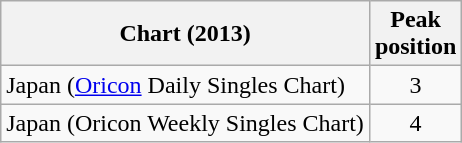<table class="wikitable sortable" border="1">
<tr>
<th>Chart (2013)</th>
<th>Peak<br>position</th>
</tr>
<tr>
<td>Japan (<a href='#'>Oricon</a> Daily Singles Chart)</td>
<td style="text-align:center;">3</td>
</tr>
<tr>
<td>Japan (Oricon Weekly Singles Chart)</td>
<td style="text-align:center;">4</td>
</tr>
</table>
